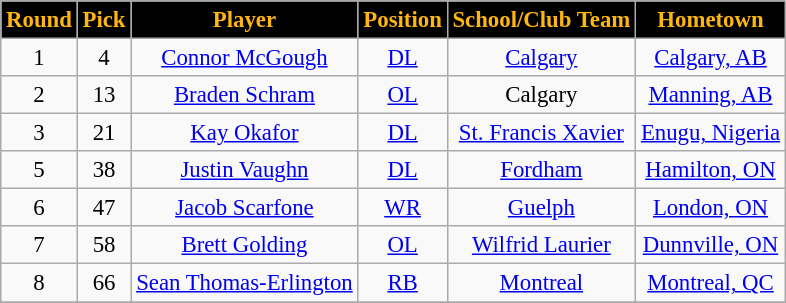<table class="wikitable" style="font-size: 95%;">
<tr>
<th style="background:black;color:#FFB60F;">Round</th>
<th style="background:black;color:#FFB60F;">Pick</th>
<th style="background:black;color:#FFB60F;">Player</th>
<th style="background:black;color:#FFB60F;">Position</th>
<th style="background:black;color:#FFB60F;">School/Club Team</th>
<th style="background:black;color:#FFB60F;">Hometown</th>
</tr>
<tr align="center">
<td align=center>1</td>
<td>4</td>
<td><a href='#'>Connor McGough</a></td>
<td><a href='#'>DL</a></td>
<td><a href='#'>Calgary</a></td>
<td><a href='#'>Calgary, AB</a></td>
</tr>
<tr align="center">
<td align=center>2</td>
<td>13</td>
<td><a href='#'>Braden Schram</a></td>
<td><a href='#'>OL</a></td>
<td>Calgary</td>
<td><a href='#'>Manning, AB</a></td>
</tr>
<tr align="center">
<td align=center>3</td>
<td>21</td>
<td><a href='#'>Kay Okafor</a></td>
<td><a href='#'>DL</a></td>
<td><a href='#'>St. Francis Xavier</a></td>
<td><a href='#'>Enugu, Nigeria</a></td>
</tr>
<tr align="center">
<td align=center>5</td>
<td>38</td>
<td><a href='#'>Justin Vaughn</a></td>
<td><a href='#'>DL</a></td>
<td><a href='#'>Fordham</a></td>
<td><a href='#'>Hamilton, ON</a></td>
</tr>
<tr align="center">
<td align=center>6</td>
<td>47</td>
<td><a href='#'>Jacob Scarfone</a></td>
<td><a href='#'>WR</a></td>
<td><a href='#'>Guelph</a></td>
<td><a href='#'>London, ON</a></td>
</tr>
<tr align="center">
<td align=center>7</td>
<td>58</td>
<td><a href='#'>Brett Golding</a></td>
<td><a href='#'>OL</a></td>
<td><a href='#'>Wilfrid Laurier</a></td>
<td><a href='#'>Dunnville, ON</a></td>
</tr>
<tr align="center">
<td align=center>8</td>
<td>66</td>
<td><a href='#'>Sean Thomas-Erlington</a></td>
<td><a href='#'>RB</a></td>
<td><a href='#'>Montreal</a></td>
<td><a href='#'>Montreal, QC</a></td>
</tr>
<tr>
</tr>
</table>
